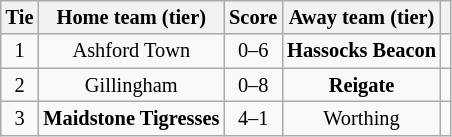<table class="wikitable" style="text-align:center; font-size:85%">
<tr>
<th>Tie</th>
<th>Home team (tier)</th>
<th>Score</th>
<th>Away team (tier)</th>
<th></th>
</tr>
<tr>
<td align="center">1</td>
<td>Ashford Town</td>
<td align="center">0–6</td>
<td><strong>Hassocks Beacon</strong></td>
<td></td>
</tr>
<tr>
<td align="center">2</td>
<td>Gillingham</td>
<td align="center">0–8</td>
<td><strong>Reigate</strong></td>
<td></td>
</tr>
<tr>
<td align="center">3</td>
<td><strong>Maidstone Tigresses</strong></td>
<td align="center">4–1</td>
<td>Worthing</td>
<td></td>
</tr>
</table>
